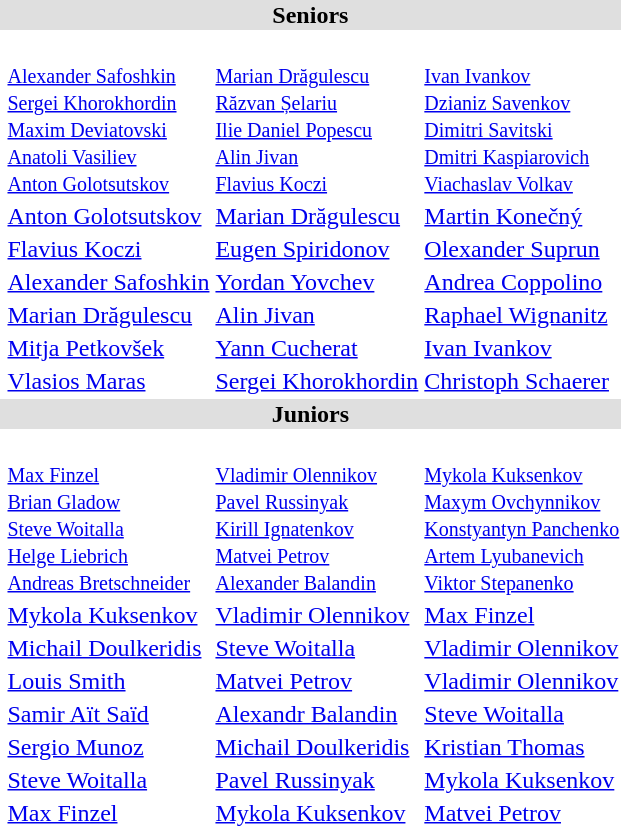<table>
<tr bgcolor="DFDFDF">
<td colspan="4" align="center"><strong>Seniors</strong></td>
</tr>
<tr>
<th scope=row style="text-align:left"><br></th>
<td><br><small><a href='#'>Alexander Safoshkin</a><br><a href='#'>Sergei Khorokhordin</a><br><a href='#'>Maxim Deviatovski</a><br><a href='#'>Anatoli Vasiliev</a><br><a href='#'>Anton Golotsutskov</a></small></td>
<td><br><small><a href='#'>Marian Drăgulescu</a><br><a href='#'>Răzvan Șelariu</a><br><a href='#'>Ilie Daniel Popescu</a><br><a href='#'>Alin Jivan</a><br><a href='#'>Flavius Koczi</a></small></td>
<td><br><small><a href='#'>Ivan Ivankov</a><br><a href='#'>Dzianiz Savenkov</a><br><a href='#'>Dimitri Savitski</a><br><a href='#'>Dmitri Kaspiarovich</a><br><a href='#'>Viachaslav Volkav</a></small></td>
</tr>
<tr>
<th scope=row style="text-align:left"><br></th>
<td> <a href='#'>Anton Golotsutskov</a></td>
<td> <a href='#'>Marian Drăgulescu</a></td>
<td> <a href='#'>Martin Konečný</a></td>
</tr>
<tr>
<th scope=row style="text-align:left"><br></th>
<td> <a href='#'>Flavius Koczi</a></td>
<td> <a href='#'>Eugen Spiridonov</a></td>
<td> <a href='#'>Olexander Suprun</a></td>
</tr>
<tr>
<th scope=row style="text-align:left"><br></th>
<td> <a href='#'>Alexander Safoshkin</a></td>
<td> <a href='#'>Yordan Yovchev</a></td>
<td> <a href='#'>Andrea Coppolino</a></td>
</tr>
<tr>
<th scope=row style="text-align:left"><br></th>
<td> <a href='#'>Marian Drăgulescu</a></td>
<td> <a href='#'>Alin Jivan</a></td>
<td> <a href='#'>Raphael Wignanitz</a></td>
</tr>
<tr>
<th scope=row style="text-align:left"><br></th>
<td> <a href='#'>Mitja Petkovšek</a></td>
<td> <a href='#'>Yann Cucherat</a></td>
<td> <a href='#'>Ivan Ivankov</a></td>
</tr>
<tr>
<th scope=row style="text-align:left"><br></th>
<td> <a href='#'>Vlasios Maras</a></td>
<td> <a href='#'>Sergei Khorokhordin</a></td>
<td> <a href='#'>Christoph Schaerer</a></td>
</tr>
<tr bgcolor="DFDFDF">
<td colspan="4" align="center"><strong>Juniors</strong></td>
</tr>
<tr>
<th scope=row style="text-align:left"><br></th>
<td><br><small><a href='#'>Max Finzel</a><br><a href='#'>Brian Gladow</a><br><a href='#'>Steve Woitalla</a><br><a href='#'>Helge Liebrich</a><br><a href='#'>Andreas Bretschneider</a></small></td>
<td><br><small><a href='#'>Vladimir Olennikov</a><br><a href='#'>Pavel Russinyak</a><br><a href='#'>Kirill Ignatenkov</a><br><a href='#'>Matvei Petrov</a><br><a href='#'>Alexander Balandin</a></small></td>
<td><br><small><a href='#'>Mykola Kuksenkov</a><br><a href='#'>Maxym Ovchynnikov</a><br><a href='#'>Konstyantyn Panchenko</a><br><a href='#'>Artem Lyubanevich</a><br><a href='#'>Viktor Stepanenko</a></small></td>
</tr>
<tr>
<th scope=row style="text-align:left"><br></th>
<td> <a href='#'>Mykola Kuksenkov</a></td>
<td> <a href='#'>Vladimir Olennikov</a></td>
<td> <a href='#'>Max Finzel</a></td>
</tr>
<tr>
<th scope=row style="text-align:left"><br></th>
<td> <a href='#'>Michail Doulkeridis</a></td>
<td> <a href='#'>Steve Woitalla</a></td>
<td> <a href='#'>Vladimir Olennikov</a></td>
</tr>
<tr>
<th scope=row style="text-align:left"><br></th>
<td> <a href='#'>Louis Smith</a></td>
<td> <a href='#'>Matvei Petrov</a></td>
<td> <a href='#'>Vladimir Olennikov</a></td>
</tr>
<tr>
<th scope=row style="text-align:left"><br></th>
<td> <a href='#'>Samir Aït Saïd</a></td>
<td> <a href='#'>Alexandr Balandin</a></td>
<td> <a href='#'>Steve Woitalla</a></td>
</tr>
<tr>
<th scope=row style="text-align:left"><br></th>
<td> <a href='#'>Sergio Munoz</a></td>
<td> <a href='#'>Michail Doulkeridis</a></td>
<td> <a href='#'>Kristian Thomas</a></td>
</tr>
<tr>
<th scope=row style="text-align:left"><br></th>
<td> <a href='#'>Steve Woitalla</a></td>
<td> <a href='#'>Pavel Russinyak</a></td>
<td> <a href='#'>Mykola Kuksenkov</a></td>
</tr>
<tr>
<th scope=row style="text-align:left"><br></th>
<td> <a href='#'>Max Finzel</a></td>
<td> <a href='#'>Mykola Kuksenkov</a></td>
<td> <a href='#'>Matvei Petrov</a></td>
</tr>
</table>
